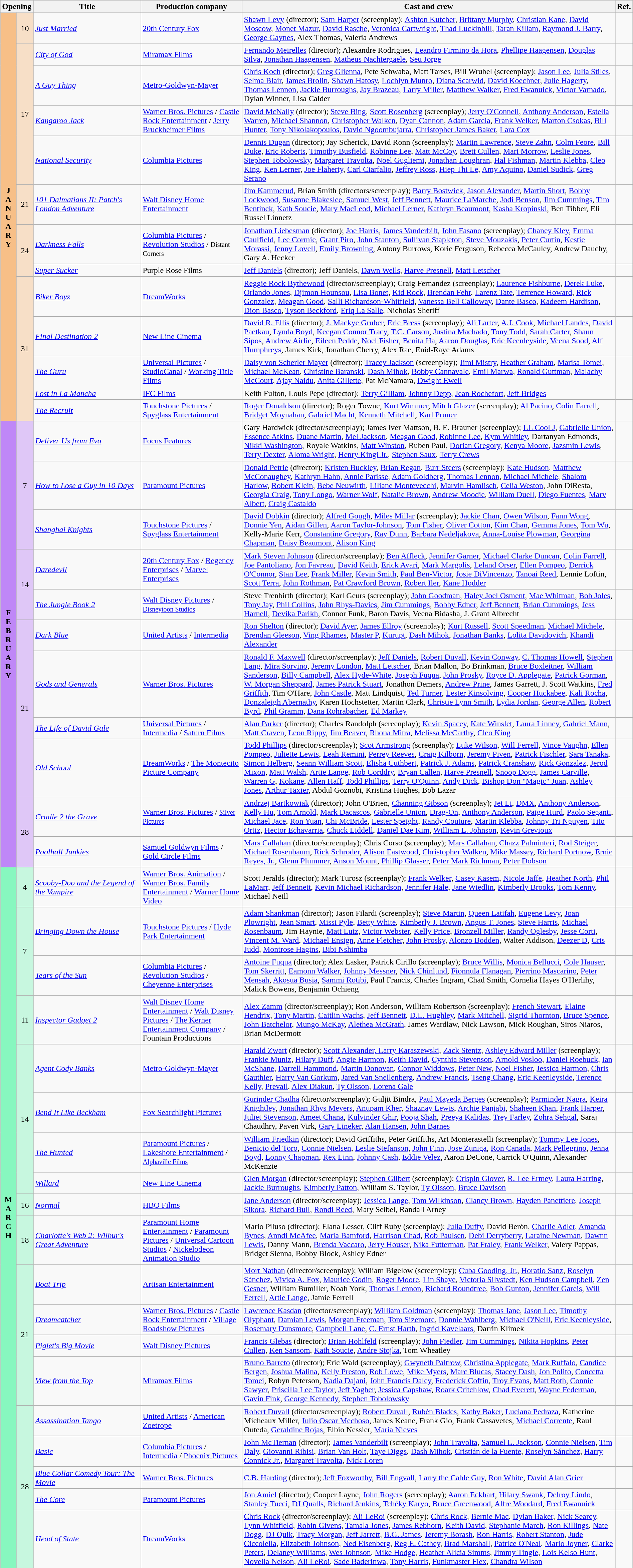<table class="wikitable sortable" style="width:100%">
<tr>
<th colspan="2">Opening</th>
<th style="width:17%">Title</th>
<th style="width:16%">Production company</th>
<th>Cast and crew</th>
<th class="unsortable">Ref.</th>
</tr>
<tr>
<th rowspan="13" style="text-align:center; background:#f7bf87"><strong>J<br>A<br>N<br>U<br>A<br>R<br>Y</strong></th>
<td style="text-align:center; background:#f7dfc7">10</td>
<td><em><a href='#'>Just Married</a></em></td>
<td><a href='#'>20th Century Fox</a></td>
<td><a href='#'>Shawn Levy</a> (director); <a href='#'>Sam Harper</a> (screenplay); <a href='#'>Ashton Kutcher</a>, <a href='#'>Brittany Murphy</a>, <a href='#'>Christian Kane</a>, <a href='#'>David Moscow</a>, <a href='#'>Monet Mazur</a>, <a href='#'>David Rasche</a>, <a href='#'>Veronica Cartwright</a>, <a href='#'>Thad Luckinbill</a>, <a href='#'>Taran Killam</a>, <a href='#'>Raymond J. Barry</a>, <a href='#'>George Gaynes</a>, Alex Thomas, Valeria Andrews</td>
<td></td>
</tr>
<tr>
<td rowspan="4" style="text-align:center; background:#f7dfc7">17</td>
<td><em><a href='#'>City of God</a></em></td>
<td><a href='#'>Miramax Films</a></td>
<td><a href='#'>Fernando Meirelles</a> (director); Alexandre Rodrigues, <a href='#'>Leandro Firmino da Hora</a>, <a href='#'>Phellipe Haagensen</a>, <a href='#'>Douglas Silva</a>, <a href='#'>Jonathan Haagensen</a>, <a href='#'>Matheus Nachtergaele</a>, <a href='#'>Seu Jorge</a></td>
<td></td>
</tr>
<tr>
<td><em><a href='#'>A Guy Thing</a></em></td>
<td><a href='#'>Metro-Goldwyn-Mayer</a></td>
<td><a href='#'>Chris Koch</a> (director); <a href='#'>Greg Glienna</a>, Pete Schwaba, Matt Tarses, Bill Wrubel (screenplay); <a href='#'>Jason Lee</a>, <a href='#'>Julia Stiles</a>, <a href='#'>Selma Blair</a>, <a href='#'>James Brolin</a>, <a href='#'>Shawn Hatosy</a>, <a href='#'>Lochlyn Munro</a>, <a href='#'>Diana Scarwid</a>, <a href='#'>David Koechner</a>, <a href='#'>Julie Hagerty</a>, <a href='#'>Thomas Lennon</a>, <a href='#'>Jackie Burroughs</a>, <a href='#'>Jay Brazeau</a>, <a href='#'>Larry Miller</a>, <a href='#'>Matthew Walker</a>, <a href='#'>Fred Ewanuick</a>, <a href='#'>Victor Varnado</a>, Dylan Winner, Lisa Calder</td>
<td></td>
</tr>
<tr>
<td><em><a href='#'>Kangaroo Jack</a></em></td>
<td><a href='#'>Warner Bros. Pictures</a> / <a href='#'>Castle Rock Entertainment</a> / <a href='#'>Jerry Bruckheimer Films</a></td>
<td><a href='#'>David McNally</a> (director); <a href='#'>Steve Bing</a>, <a href='#'>Scott Rosenberg</a> (screenplay); <a href='#'>Jerry O'Connell</a>, <a href='#'>Anthony Anderson</a>, <a href='#'>Estella Warren</a>, <a href='#'>Michael Shannon</a>, <a href='#'>Christopher Walken</a>, <a href='#'>Dyan Cannon</a>, <a href='#'>Adam Garcia</a>, <a href='#'>Frank Welker</a>, <a href='#'>Marton Csokas</a>, <a href='#'>Bill Hunter</a>, <a href='#'>Tony Nikolakopoulos</a>, <a href='#'>David Ngoombujarra</a>, <a href='#'>Christopher James Baker</a>, <a href='#'>Lara Cox</a></td>
<td></td>
</tr>
<tr>
<td><em><a href='#'>National Security</a></em></td>
<td><a href='#'>Columbia Pictures</a></td>
<td><a href='#'>Dennis Dugan</a> (director); Jay Scherick, David Ronn (screenplay); <a href='#'>Martin Lawrence</a>, <a href='#'>Steve Zahn</a>, <a href='#'>Colm Feore</a>, <a href='#'>Bill Duke</a>, <a href='#'>Eric Roberts</a>, <a href='#'>Timothy Busfield</a>, <a href='#'>Robinne Lee</a>, <a href='#'>Matt McCoy</a>, <a href='#'>Brett Cullen</a>, <a href='#'>Mari Morrow</a>, <a href='#'>Leslie Jones</a>, <a href='#'>Stephen Tobolowsky</a>, <a href='#'>Margaret Travolta</a>, <a href='#'>Noel Gugliemi</a>, <a href='#'>Jonathan Loughran</a>, <a href='#'>Hal Fishman</a>, <a href='#'>Martin Klebba</a>, <a href='#'>Cleo King</a>, <a href='#'>Ken Lerner</a>, <a href='#'>Joe Flaherty</a>, <a href='#'>Carl Ciarfalio</a>, <a href='#'>Jeffrey Ross</a>, <a href='#'>Hiep Thi Le</a>, <a href='#'>Amy Aquino</a>, <a href='#'>Daniel Sudick</a>, <a href='#'>Greg Serano</a></td>
<td></td>
</tr>
<tr>
<td style="text-align:center; background:#f7dfc7">21</td>
<td><em><a href='#'>101 Dalmatians II: Patch's London Adventure</a></em></td>
<td><a href='#'>Walt Disney Home Entertainment</a></td>
<td><a href='#'>Jim Kammerud</a>, Brian Smith (directors/screenplay); <a href='#'>Barry Bostwick</a>, <a href='#'>Jason Alexander</a>, <a href='#'>Martin Short</a>, <a href='#'>Bobby Lockwood</a>, <a href='#'>Susanne Blakeslee</a>, <a href='#'>Samuel West</a>, <a href='#'>Jeff Bennett</a>, <a href='#'>Maurice LaMarche</a>, <a href='#'>Jodi Benson</a>, <a href='#'>Jim Cummings</a>, <a href='#'>Tim Bentinck</a>, <a href='#'>Kath Soucie</a>, <a href='#'>Mary MacLeod</a>, <a href='#'>Michael Lerner</a>, <a href='#'>Kathryn Beaumont</a>, <a href='#'>Kasha Kropinski</a>, Ben Tibber, Eli Russel Linnetz</td>
<td></td>
</tr>
<tr>
<td rowspan="2" style="text-align:center; background:#f7dfc7">24</td>
<td><em><a href='#'>Darkness Falls</a></em></td>
<td><a href='#'>Columbia Pictures</a> / <a href='#'>Revolution Studios</a> / <small>Distant Corners</small></td>
<td><a href='#'>Jonathan Liebesman</a> (director); <a href='#'>Joe Harris</a>, <a href='#'>James Vanderbilt</a>, <a href='#'>John Fasano</a> (screenplay); <a href='#'>Chaney Kley</a>, <a href='#'>Emma Caulfield</a>, <a href='#'>Lee Cormie</a>, <a href='#'>Grant Piro</a>, <a href='#'>John Stanton</a>, <a href='#'>Sullivan Stapleton</a>, <a href='#'>Steve Mouzakis</a>, <a href='#'>Peter Curtin</a>, <a href='#'>Kestie Morassi</a>, <a href='#'>Jenny Lovell</a>, <a href='#'>Emily Browning</a>, Antony Burrows, Korie Ferguson, Rebecca McCauley, Andrew Dauchy, Gary A. Hecker</td>
<td></td>
</tr>
<tr>
<td><em><a href='#'>Super Sucker</a></em></td>
<td>Purple Rose Films</td>
<td><a href='#'>Jeff Daniels</a> (director); Jeff Daniels, <a href='#'>Dawn Wells</a>, <a href='#'>Harve Presnell</a>, <a href='#'>Matt Letscher</a></td>
<td></td>
</tr>
<tr>
<td rowspan="5" style="text-align:center; background:#f7dfc7">31</td>
<td><em><a href='#'>Biker Boyz</a></em></td>
<td><a href='#'>DreamWorks</a></td>
<td><a href='#'>Reggie Rock Bythewood</a> (director/screenplay); Craig Fernandez (screenplay); <a href='#'>Laurence Fishburne</a>, <a href='#'>Derek Luke</a>, <a href='#'>Orlando Jones</a>, <a href='#'>Djimon Hounsou</a>, <a href='#'>Lisa Bonet</a>, <a href='#'>Kid Rock</a>, <a href='#'>Brendan Fehr</a>, <a href='#'>Larenz Tate</a>, <a href='#'>Terrence Howard</a>, <a href='#'>Rick Gonzalez</a>, <a href='#'>Meagan Good</a>, <a href='#'>Salli Richardson-Whitfield</a>, <a href='#'>Vanessa Bell Calloway</a>, <a href='#'>Dante Basco</a>, <a href='#'>Kadeem Hardison</a>, <a href='#'>Dion Basco</a>, <a href='#'>Tyson Beckford</a>, <a href='#'>Eriq La Salle</a>, Nicholas Sheriff</td>
<td></td>
</tr>
<tr>
<td><em><a href='#'>Final Destination 2</a></em></td>
<td><a href='#'>New Line Cinema</a></td>
<td><a href='#'>David R. Ellis</a> (director); <a href='#'>J. Mackye Gruber</a>, <a href='#'>Eric Bress</a> (screenplay); <a href='#'>Ali Larter</a>, <a href='#'>A.J. Cook</a>, <a href='#'>Michael Landes</a>, <a href='#'>David Paetkau</a>, <a href='#'>Lynda Boyd</a>, <a href='#'>Keegan Connor Tracy</a>, <a href='#'>T.C. Carson</a>, <a href='#'>Justina Machado</a>, <a href='#'>Tony Todd</a>, <a href='#'>Sarah Carter</a>, <a href='#'>Shaun Sipos</a>, <a href='#'>Andrew Airlie</a>, <a href='#'>Eileen Pedde</a>, <a href='#'>Noel Fisher</a>, <a href='#'>Benita Ha</a>, <a href='#'>Aaron Douglas</a>, <a href='#'>Eric Keenleyside</a>, <a href='#'>Veena Sood</a>, <a href='#'>Alf Humphreys</a>, James Kirk, Jonathan Cherry, Alex Rae, Enid-Raye Adams</td>
<td></td>
</tr>
<tr>
<td><em><a href='#'>The Guru</a></em></td>
<td><a href='#'>Universal Pictures</a> / <a href='#'>StudioCanal</a> / <a href='#'>Working Title Films</a></td>
<td><a href='#'>Daisy von Scherler Mayer</a> (director); <a href='#'>Tracey Jackson</a> (screenplay); <a href='#'>Jimi Mistry</a>, <a href='#'>Heather Graham</a>, <a href='#'>Marisa Tomei</a>, <a href='#'>Michael McKean</a>, <a href='#'>Christine Baranski</a>, <a href='#'>Dash Mihok</a>, <a href='#'>Bobby Cannavale</a>, <a href='#'>Emil Marwa</a>, <a href='#'>Ronald Guttman</a>, <a href='#'>Malachy McCourt</a>, <a href='#'>Ajay Naidu</a>, <a href='#'>Anita Gillette</a>, Pat McNamara, <a href='#'>Dwight Ewell</a></td>
<td></td>
</tr>
<tr>
<td><em><a href='#'>Lost in La Mancha</a></em></td>
<td><a href='#'>IFC Films</a></td>
<td>Keith Fulton, Louis Pepe (director); <a href='#'>Terry Gilliam</a>, <a href='#'>Johnny Depp</a>, <a href='#'>Jean Rochefort</a>, <a href='#'>Jeff Bridges</a></td>
<td></td>
</tr>
<tr>
<td><em><a href='#'>The Recruit</a></em></td>
<td><a href='#'>Touchstone Pictures</a> / <a href='#'>Spyglass Entertainment</a></td>
<td><a href='#'>Roger Donaldson</a> (director); Roger Towne, <a href='#'>Kurt Wimmer</a>, <a href='#'>Mitch Glazer</a> (screenplay); <a href='#'>Al Pacino</a>, <a href='#'>Colin Farrell</a>, <a href='#'>Bridget Moynahan</a>, <a href='#'>Gabriel Macht</a>, <a href='#'>Kenneth Mitchell</a>, <a href='#'>Karl Pruner</a></td>
<td></td>
</tr>
<tr>
<th rowspan="11" style="text-align:center; background:#bf87f7"><strong>F<br>E<br>B<br>R<br>U<br>A<br>R<br>Y</strong></th>
<td rowspan="3" style="text-align:center; background:#dfc7f7">7</td>
<td><em><a href='#'>Deliver Us from Eva</a></em></td>
<td><a href='#'>Focus Features</a></td>
<td>Gary Hardwick (director/screenplay); James Iver Mattson, B. E. Brauner (screenplay); <a href='#'>LL Cool J</a>, <a href='#'>Gabrielle Union</a>, <a href='#'>Essence Atkins</a>, <a href='#'>Duane Martin</a>, <a href='#'>Mel Jackson</a>, <a href='#'>Meagan Good</a>, <a href='#'>Robinne Lee</a>, <a href='#'>Kym Whitley</a>, Dartanyan Edmonds, <a href='#'>Nikki Washington</a>, Royale Watkins, <a href='#'>Matt Winston</a>, Ruben Paul, <a href='#'>Dorian Gregory</a>, <a href='#'>Kenya Moore</a>, <a href='#'>Jazsmin Lewis</a>, <a href='#'>Terry Dexter</a>, <a href='#'>Aloma Wright</a>, <a href='#'>Henry Kingi Jr.</a>, <a href='#'>Stephen Saux</a>, <a href='#'>Terry Crews</a></td>
<td></td>
</tr>
<tr>
<td><em><a href='#'>How to Lose a Guy in 10 Days</a></em></td>
<td><a href='#'>Paramount Pictures</a></td>
<td><a href='#'>Donald Petrie</a> (director); <a href='#'>Kristen Buckley</a>, <a href='#'>Brian Regan</a>, <a href='#'>Burr Steers</a> (screenplay); <a href='#'>Kate Hudson</a>, <a href='#'>Matthew McConaughey</a>, <a href='#'>Kathryn Hahn</a>, <a href='#'>Annie Parisse</a>, <a href='#'>Adam Goldberg</a>, <a href='#'>Thomas Lennon</a>, <a href='#'>Michael Michele</a>, <a href='#'>Shalom Harlow</a>, <a href='#'>Robert Klein</a>, <a href='#'>Bebe Neuwirth</a>, <a href='#'>Liliane Montevecchi</a>, <a href='#'>Marvin Hamlisch</a>, <a href='#'>Celia Weston</a>, John DiResta, <a href='#'>Georgia Craig</a>, <a href='#'>Tony Longo</a>, <a href='#'>Warner Wolf</a>, <a href='#'>Natalie Brown</a>, <a href='#'>Andrew Moodie</a>, <a href='#'>William Duell</a>, <a href='#'>Diego Fuentes</a>, <a href='#'>Marv Albert</a>, <a href='#'>Craig Castaldo</a></td>
<td></td>
</tr>
<tr>
<td><em><a href='#'>Shanghai Knights</a></em></td>
<td><a href='#'>Touchstone Pictures</a> / <a href='#'>Spyglass Entertainment</a></td>
<td><a href='#'>David Dobkin</a> (director); <a href='#'>Alfred Gough</a>, <a href='#'>Miles Millar</a> (screenplay); <a href='#'>Jackie Chan</a>, <a href='#'>Owen Wilson</a>, <a href='#'>Fann Wong</a>, <a href='#'>Donnie Yen</a>, <a href='#'>Aidan Gillen</a>, <a href='#'>Aaron Taylor-Johnson</a>, <a href='#'>Tom Fisher</a>, <a href='#'>Oliver Cotton</a>, <a href='#'>Kim Chan</a>, <a href='#'>Gemma Jones</a>, <a href='#'>Tom Wu</a>, Kelly-Marie Kerr, <a href='#'>Constantine Gregory</a>, <a href='#'>Ray Dunn</a>, <a href='#'>Barbara Nedeljakova</a>, <a href='#'>Anna-Louise Plowman</a>, <a href='#'>Georgina Chapman</a>, <a href='#'>Daisy Beaumont</a>, <a href='#'>Alison King</a></td>
<td></td>
</tr>
<tr>
<td rowspan="2" style="text-align:center; background:#dfc7f7">14</td>
<td><em><a href='#'>Daredevil</a></em></td>
<td><a href='#'>20th Century Fox</a> / <a href='#'>Regency Enterprises</a> / <a href='#'>Marvel Enterprises</a></td>
<td><a href='#'>Mark Steven Johnson</a> (director/screenplay); <a href='#'>Ben Affleck</a>, <a href='#'>Jennifer Garner</a>, <a href='#'>Michael Clarke Duncan</a>, <a href='#'>Colin Farrell</a>, <a href='#'>Joe Pantoliano</a>, <a href='#'>Jon Favreau</a>, <a href='#'>David Keith</a>, <a href='#'>Erick Avari</a>, <a href='#'>Mark Margolis</a>, <a href='#'>Leland Orser</a>, <a href='#'>Ellen Pompeo</a>, <a href='#'>Derrick O'Connor</a>, <a href='#'>Stan Lee</a>, <a href='#'>Frank Miller</a>, <a href='#'>Kevin Smith</a>, <a href='#'>Paul Ben-Victor</a>, <a href='#'>Josie DiVincenzo</a>, <a href='#'>Tanoai Reed</a>, Lennie Loftin, <a href='#'>Scott Terra</a>, <a href='#'>John Rothman</a>, <a href='#'>Pat Crawford Brown</a>, <a href='#'>Robert Iler</a>, <a href='#'>Kane Hodder</a></td>
<td></td>
</tr>
<tr>
<td><em><a href='#'>The Jungle Book 2</a></em></td>
<td><a href='#'>Walt Disney Pictures</a> / <small><a href='#'>Disneytoon Studios</a></small></td>
<td>Steve Trenbirth (director); Karl Geurs (screenplay); <a href='#'>John Goodman</a>, <a href='#'>Haley Joel Osment</a>, <a href='#'>Mae Whitman</a>, <a href='#'>Bob Joles</a>, <a href='#'>Tony Jay</a>, <a href='#'>Phil Collins</a>, <a href='#'>John Rhys-Davies</a>, <a href='#'>Jim Cummings</a>, <a href='#'>Bobby Edner</a>, <a href='#'>Jeff Bennett</a>, <a href='#'>Brian Cummings</a>, <a href='#'>Jess Harnell</a>, <a href='#'>Devika Parikh</a>, Connor Funk, Baron Davis, Veena Bidasha, J. Grant Albrecht</td>
<td></td>
</tr>
<tr>
<td rowspan="4" style="text-align:center; background:#dfc7f7">21</td>
<td><em><a href='#'>Dark Blue</a></em></td>
<td><a href='#'>United Artists</a> / <a href='#'>Intermedia</a></td>
<td><a href='#'>Ron Shelton</a> (director); <a href='#'>David Ayer</a>, <a href='#'>James Ellroy</a> (screenplay); <a href='#'>Kurt Russell</a>, <a href='#'>Scott Speedman</a>, <a href='#'>Michael Michele</a>, <a href='#'>Brendan Gleeson</a>, <a href='#'>Ving Rhames</a>, <a href='#'>Master P</a>, <a href='#'>Kurupt</a>, <a href='#'>Dash Mihok</a>, <a href='#'>Jonathan Banks</a>, <a href='#'>Lolita Davidovich</a>, <a href='#'>Khandi Alexander</a></td>
<td></td>
</tr>
<tr>
<td><em><a href='#'>Gods and Generals</a></em></td>
<td><a href='#'>Warner Bros. Pictures</a></td>
<td><a href='#'>Ronald F. Maxwell</a> (director/screenplay); <a href='#'>Jeff Daniels</a>, <a href='#'>Robert Duvall</a>, <a href='#'>Kevin Conway</a>, <a href='#'>C. Thomas Howell</a>, <a href='#'>Stephen Lang</a>, <a href='#'>Mira Sorvino</a>, <a href='#'>Jeremy London</a>, <a href='#'>Matt Letscher</a>, Brian Mallon, Bo Brinkman, <a href='#'>Bruce Boxleitner</a>, <a href='#'>William Sanderson</a>, <a href='#'>Billy Campbell</a>, <a href='#'>Alex Hyde-White</a>, <a href='#'>Joseph Fuqua</a>, <a href='#'>John Prosky</a>, <a href='#'>Royce D. Applegate</a>, <a href='#'>Patrick Gorman</a>, <a href='#'>W. Morgan Sheppard</a>, <a href='#'>James Patrick Stuart</a>, Jonathon Demers, <a href='#'>Andrew Prine</a>, James Garrett, J. Scott Watkins, <a href='#'>Fred Griffith</a>, Tim O'Hare, <a href='#'>John Castle</a>, Matt Lindquist, <a href='#'>Ted Turner</a>, <a href='#'>Lester Kinsolving</a>, <a href='#'>Cooper Huckabee</a>, <a href='#'>Kali Rocha</a>, <a href='#'>Donzaleigh Abernathy</a>, Karen Hochstetter, Martin Clark, <a href='#'>Christie Lynn Smith</a>, <a href='#'>Lydia Jordan</a>, <a href='#'>George Allen</a>, <a href='#'>Robert Byrd</a>, <a href='#'>Phil Gramm</a>, <a href='#'>Dana Rohrabacher</a>, <a href='#'>Ed Markey</a></td>
<td></td>
</tr>
<tr>
<td><em><a href='#'>The Life of David Gale</a></em></td>
<td><a href='#'>Universal Pictures</a> / <a href='#'>Intermedia</a> / <a href='#'>Saturn Films</a></td>
<td><a href='#'>Alan Parker</a> (director); Charles Randolph (screenplay); <a href='#'>Kevin Spacey</a>, <a href='#'>Kate Winslet</a>, <a href='#'>Laura Linney</a>, <a href='#'>Gabriel Mann</a>, <a href='#'>Matt Craven</a>, <a href='#'>Leon Rippy</a>, <a href='#'>Jim Beaver</a>, <a href='#'>Rhona Mitra</a>, <a href='#'>Melissa McCarthy</a>, <a href='#'>Cleo King</a></td>
<td></td>
</tr>
<tr>
<td><em><a href='#'>Old School</a></em></td>
<td><a href='#'>DreamWorks</a> / <a href='#'>The Montecito Picture Company</a></td>
<td><a href='#'>Todd Phillips</a> (director/screenplay); <a href='#'>Scot Armstrong</a> (screenplay); <a href='#'>Luke Wilson</a>, <a href='#'>Will Ferrell</a>, <a href='#'>Vince Vaughn</a>, <a href='#'>Ellen Pompeo</a>, <a href='#'>Juliette Lewis</a>, <a href='#'>Leah Remini</a>, <a href='#'>Perrey Reeves</a>, <a href='#'>Craig Kilborn</a>, <a href='#'>Jeremy Piven</a>, <a href='#'>Patrick Fischler</a>, <a href='#'>Sara Tanaka</a>, <a href='#'>Simon Helberg</a>, <a href='#'>Seann William Scott</a>, <a href='#'>Elisha Cuthbert</a>, <a href='#'>Patrick J. Adams</a>, <a href='#'>Patrick Cranshaw</a>, <a href='#'>Rick Gonzalez</a>, <a href='#'>Jerod Mixon</a>, <a href='#'>Matt Walsh</a>, <a href='#'>Artie Lange</a>, <a href='#'>Rob Corddry</a>, <a href='#'>Bryan Callen</a>, <a href='#'>Harve Presnell</a>, <a href='#'>Snoop Dogg</a>, <a href='#'>James Carville</a>, <a href='#'>Warren G</a>, <a href='#'>Kokane</a>, <a href='#'>Allen Haff</a>, <a href='#'>Todd Phillips</a>, <a href='#'>Terry O'Quinn</a>, <a href='#'>Andy Dick</a>, <a href='#'>Bishop Don "Magic" Juan</a>, <a href='#'>Ashley Jones</a>, <a href='#'>Arthur Taxier</a>, Abdul Goznobi, Kristina Hughes, Bob Lazar</td>
<td></td>
</tr>
<tr>
<td rowspan="2" style="text-align:center; background:#dfc7f7">28</td>
<td><em><a href='#'>Cradle 2 the Grave</a></em></td>
<td><a href='#'>Warner Bros. Pictures</a> / <small><a href='#'>Silver Pictures</a></small></td>
<td><a href='#'>Andrzej Bartkowiak</a> (director); John O'Brien, <a href='#'>Channing Gibson</a> (screenplay); <a href='#'>Jet Li</a>, <a href='#'>DMX</a>, <a href='#'>Anthony Anderson</a>, <a href='#'>Kelly Hu</a>, <a href='#'>Tom Arnold</a>, <a href='#'>Mark Dacascos</a>, <a href='#'>Gabrielle Union</a>, <a href='#'>Drag-On</a>, <a href='#'>Anthony Anderson</a>, <a href='#'>Paige Hurd</a>, <a href='#'>Paolo Seganti</a>, <a href='#'>Michael Jace</a>, <a href='#'>Ron Yuan</a>, <a href='#'>Chi McBride</a>, <a href='#'>Lester Speight</a>, <a href='#'>Randy Couture</a>, <a href='#'>Martin Klebba</a>, <a href='#'>Johnny Tri Nguyen</a>, <a href='#'>Tito Ortiz</a>, <a href='#'>Hector Echavarria</a>, <a href='#'>Chuck Liddell</a>, <a href='#'>Daniel Dae Kim</a>, <a href='#'>William L. Johnson</a>, <a href='#'>Kevin Grevioux</a></td>
<td></td>
</tr>
<tr>
<td><em><a href='#'>Poolhall Junkies</a></em></td>
<td><a href='#'>Samuel Goldwyn Films</a> / <a href='#'>Gold Circle Films</a></td>
<td><a href='#'>Mars Callahan</a> (director/screenplay); Chris Corso (screenplay); <a href='#'>Mars Callahan</a>, <a href='#'>Chazz Palminteri</a>, <a href='#'>Rod Steiger</a>, <a href='#'>Michael Rosenbaum</a>, <a href='#'>Rick Schroder</a>, <a href='#'>Alison Eastwood</a>, <a href='#'>Christopher Walken</a>, <a href='#'>Mike Massey</a>, <a href='#'>Richard Portnow</a>, <a href='#'>Ernie Reyes, Jr.</a>, <a href='#'>Glenn Plummer</a>, <a href='#'>Anson Mount</a>, <a href='#'>Phillip Glasser</a>, <a href='#'>Peter Mark Richman</a>, <a href='#'>Peter Dobson</a></td>
<td></td>
</tr>
<tr>
<th rowspan="19" style="text-align:center; background:#87f7bf"><strong>M<br>A<br>R<br>C<br>H</strong></th>
<td style="text-align:center; background:#c7f7df">4</td>
<td><em><a href='#'>Scooby-Doo and the Legend of the Vampire</a></em></td>
<td><a href='#'>Warner Bros. Animation</a> / <a href='#'>Warner Bros. Family Entertainment</a> / <a href='#'>Warner Home Video</a></td>
<td>Scott Jeralds (director); Mark Turosz (screenplay); <a href='#'>Frank Welker</a>, <a href='#'>Casey Kasem</a>, <a href='#'>Nicole Jaffe</a>, <a href='#'>Heather North</a>, <a href='#'>Phil LaMarr</a>, <a href='#'>Jeff Bennett</a>, <a href='#'>Kevin Michael Richardson</a>, <a href='#'>Jennifer Hale</a>, <a href='#'>Jane Wiedlin</a>, <a href='#'>Kimberly Brooks</a>, <a href='#'>Tom Kenny</a>, Michael Neill</td>
<td></td>
</tr>
<tr>
<td rowspan="2" style="text-align:center; background:#c7f7df">7</td>
<td><em><a href='#'>Bringing Down the House</a></em></td>
<td><a href='#'>Touchstone Pictures</a> / <a href='#'>Hyde Park Entertainment</a></td>
<td><a href='#'>Adam Shankman</a> (director); Jason Filardi (screenplay); <a href='#'>Steve Martin</a>, <a href='#'>Queen Latifah</a>, <a href='#'>Eugene Levy</a>, <a href='#'>Joan Plowright</a>, <a href='#'>Jean Smart</a>, <a href='#'>Missi Pyle</a>, <a href='#'>Betty White</a>, <a href='#'>Kimberly J. Brown</a>, <a href='#'>Angus T. Jones</a>, <a href='#'>Steve Harris</a>, <a href='#'>Michael Rosenbaum</a>, Jim Haynie, <a href='#'>Matt Lutz</a>, <a href='#'>Victor Webster</a>, <a href='#'>Kelly Price</a>, <a href='#'>Bronzell Miller</a>, <a href='#'>Randy Oglesby</a>, <a href='#'>Jesse Corti</a>, <a href='#'>Vincent M. Ward</a>, <a href='#'>Michael Ensign</a>, <a href='#'>Anne Fletcher</a>, <a href='#'>John Prosky</a>, <a href='#'>Alonzo Bodden</a>, Walter Addison, <a href='#'>Deezer D</a>, <a href='#'>Cris Judd</a>, <a href='#'>Montrose Hagins</a>, <a href='#'>Bibi Nshimba</a></td>
<td></td>
</tr>
<tr>
<td><em><a href='#'>Tears of the Sun</a></em></td>
<td><a href='#'>Columbia Pictures</a> / <a href='#'>Revolution Studios</a> / <a href='#'>Cheyenne Enterprises</a></td>
<td><a href='#'>Antoine Fuqua</a> (director); Alex Lasker, Patrick Cirillo (screenplay); <a href='#'>Bruce Willis</a>, <a href='#'>Monica Bellucci</a>, <a href='#'>Cole Hauser</a>, <a href='#'>Tom Skerritt</a>, <a href='#'>Eamonn Walker</a>, <a href='#'>Johnny Messner</a>, <a href='#'>Nick Chinlund</a>, <a href='#'>Fionnula Flanagan</a>, <a href='#'>Pierrino Mascarino</a>, <a href='#'>Peter Mensah</a>, <a href='#'>Akosua Busia</a>, <a href='#'>Sammi Rotibi</a>, Paul Francis, Charles Ingram, Chad Smith, Cornelia Hayes O'Herlihy, Malick Bowens, Benjamin Ochieng</td>
<td></td>
</tr>
<tr>
<td style="text-align:center; background:#c7f7df">11</td>
<td><em><a href='#'>Inspector Gadget 2</a></em></td>
<td><a href='#'>Walt Disney Home Entertainment</a> / <a href='#'>Walt Disney Pictures</a> / <a href='#'>The Kerner Entertainment Company</a> / Fountain Productions</td>
<td><a href='#'>Alex Zamm</a> (director/screenplay); Ron Anderson, William Robertson (screenplay); <a href='#'>French Stewart</a>, <a href='#'>Elaine Hendrix</a>, <a href='#'>Tony Martin</a>, <a href='#'>Caitlin Wachs</a>, <a href='#'>Jeff Bennett</a>, <a href='#'>D.L. Hughley</a>, <a href='#'>Mark Mitchell</a>, <a href='#'>Sigrid Thornton</a>, <a href='#'>Bruce Spence</a>, <a href='#'>John Batchelor</a>, <a href='#'>Mungo McKay</a>, <a href='#'>Alethea McGrath</a>, James Wardlaw, Nick Lawson, Mick Roughan, Siros Niaros, Brian McDermott</td>
<td></td>
</tr>
<tr>
<td rowspan="4" style="text-align:center; background:#c7f7df">14</td>
<td><em><a href='#'>Agent Cody Banks</a></em></td>
<td><a href='#'>Metro-Goldwyn-Mayer</a></td>
<td><a href='#'>Harald Zwart</a> (director); <a href='#'>Scott Alexander, Larry Karaszewski</a>, <a href='#'>Zack Stentz</a>, <a href='#'>Ashley Edward Miller</a> (screenplay); <a href='#'>Frankie Muniz</a>, <a href='#'>Hilary Duff</a>, <a href='#'>Angie Harmon</a>, <a href='#'>Keith David</a>, <a href='#'>Cynthia Stevenson</a>, <a href='#'>Arnold Vosloo</a>, <a href='#'>Daniel Roebuck</a>, <a href='#'>Ian McShane</a>, <a href='#'>Darrell Hammond</a>, <a href='#'>Martin Donovan</a>, <a href='#'>Connor Widdows</a>, <a href='#'>Peter New</a>, <a href='#'>Noel Fisher</a>, <a href='#'>Jessica Harmon</a>, <a href='#'>Chris Gauthier</a>, <a href='#'>Harry Van Gorkum</a>, <a href='#'>Jared Van Snellenberg</a>, <a href='#'>Andrew Francis</a>, <a href='#'>Tseng Chang</a>, <a href='#'>Eric Keenleyside</a>, <a href='#'>Terence Kelly</a>, <a href='#'>Prevail</a>, <a href='#'>Alex Diakun</a>, <a href='#'>Ty Olsson</a>, <a href='#'>Lorena Gale</a></td>
<td></td>
</tr>
<tr>
<td><em><a href='#'>Bend It Like Beckham</a></em></td>
<td><a href='#'>Fox Searchlight Pictures</a></td>
<td><a href='#'>Gurinder Chadha</a> (director/screenplay); Guljit Bindra, <a href='#'>Paul Mayeda Berges</a> (screenplay); <a href='#'>Parminder Nagra</a>, <a href='#'>Keira Knightley</a>, <a href='#'>Jonathan Rhys Meyers</a>, <a href='#'>Anupam Kher</a>, <a href='#'>Shaznay Lewis</a>, <a href='#'>Archie Panjabi</a>, <a href='#'>Shaheen Khan</a>, <a href='#'>Frank Harper</a>, <a href='#'>Juliet Stevenson</a>, <a href='#'>Ameet Chana</a>, <a href='#'>Kulvinder Ghir</a>, <a href='#'>Pooja Shah</a>, <a href='#'>Preeya Kalidas</a>, <a href='#'>Trey Farley</a>, <a href='#'>Zohra Sehgal</a>, Saraj Chaudhry, Paven Virk, <a href='#'>Gary Lineker</a>, <a href='#'>Alan Hansen</a>, <a href='#'>John Barnes</a></td>
<td></td>
</tr>
<tr>
<td><em><a href='#'>The Hunted</a></em></td>
<td><a href='#'>Paramount Pictures</a> / <a href='#'>Lakeshore Entertainment</a> / <small><a href='#'>Alphaville Films</a></small></td>
<td><a href='#'>William Friedkin</a> (director); David Griffiths, Peter Griffiths, Art Monterastelli (screenplay); <a href='#'>Tommy Lee Jones</a>, <a href='#'>Benicio del Toro</a>, <a href='#'>Connie Nielsen</a>, <a href='#'>Leslie Stefanson</a>, <a href='#'>John Finn</a>, <a href='#'>Jose Zuniga</a>, <a href='#'>Ron Canada</a>, <a href='#'>Mark Pellegrino</a>, <a href='#'>Jenna Boyd</a>, <a href='#'>Lonny Chapman</a>, <a href='#'>Rex Linn</a>, <a href='#'>Johnny Cash</a>, <a href='#'>Eddie Velez</a>, Aaron DeCone, Carrick O'Quinn, Alexander McKenzie</td>
<td></td>
</tr>
<tr>
<td><em><a href='#'>Willard</a></em></td>
<td><a href='#'>New Line Cinema</a></td>
<td><a href='#'>Glen Morgan</a> (director/screenplay); <a href='#'>Stephen Gilbert</a> (screenplay); <a href='#'>Crispin Glover</a>, <a href='#'>R. Lee Ermey</a>, <a href='#'>Laura Harring</a>, <a href='#'>Jackie Burroughs</a>, <a href='#'>Kimberly Patton</a>, William S. Taylor, <a href='#'>Ty Olsson</a>, <a href='#'>Bruce Davison</a></td>
<td></td>
</tr>
<tr>
<td style="text-align:center; background:#c7f7df">16</td>
<td><em><a href='#'>Normal</a></em></td>
<td><a href='#'>HBO Films</a></td>
<td><a href='#'>Jane Anderson</a> (director/screenplay); <a href='#'>Jessica Lange</a>, <a href='#'>Tom Wilkinson</a>, <a href='#'>Clancy Brown</a>, <a href='#'>Hayden Panettiere</a>, <a href='#'>Joseph Sikora</a>, <a href='#'>Richard Bull</a>, <a href='#'>Rondi Reed</a>, Mary Seibel, Randall Arney</td>
<td></td>
</tr>
<tr>
<td style="text-align:center; background:#c7f7df">18</td>
<td><em><a href='#'>Charlotte's Web 2: Wilbur's Great Adventure</a></em></td>
<td><a href='#'>Paramount Home Entertainment</a> / <a href='#'>Paramount Pictures</a> / <a href='#'>Universal Cartoon Studios</a> / <a href='#'>Nickelodeon Animation Studio</a></td>
<td>Mario Piluso (director); Elana Lesser, Cliff Ruby (screenplay); <a href='#'>Julia Duffy</a>, David Berón, <a href='#'>Charlie Adler</a>, <a href='#'>Amanda Bynes</a>, <a href='#'>Anndi McAfee</a>, <a href='#'>Maria Bamford</a>, <a href='#'>Harrison Chad</a>, <a href='#'>Rob Paulsen</a>, <a href='#'>Debi Derryberry</a>, <a href='#'>Laraine Newman</a>, <a href='#'>Dawnn Lewis</a>, Danny Mann, <a href='#'>Brenda Vaccaro</a>, <a href='#'>Jerry Houser</a>, <a href='#'>Nika Futterman</a>, <a href='#'>Pat Fraley</a>, <a href='#'>Frank Welker</a>, Valery Pappas, Bridget Sienna, Bobby Block, Ashley Edner</td>
<td></td>
</tr>
<tr>
<td rowspan="4" style="text-align:center; background:#c7f7df">21</td>
<td><em><a href='#'>Boat Trip</a></em></td>
<td><a href='#'>Artisan Entertainment</a></td>
<td><a href='#'>Mort Nathan</a> (director/screenplay); William Bigelow (screenplay); <a href='#'>Cuba Gooding, Jr.</a>, <a href='#'>Horatio Sanz</a>, <a href='#'>Roselyn Sánchez</a>, <a href='#'>Vivica A. Fox</a>, <a href='#'>Maurice Godin</a>, <a href='#'>Roger Moore</a>, <a href='#'>Lin Shaye</a>, <a href='#'>Victoria Silvstedt</a>, <a href='#'>Ken Hudson Campbell</a>, <a href='#'>Zen Gesner</a>, William Bumiller, Noah York, <a href='#'>Thomas Lennon</a>, <a href='#'>Richard Roundtree</a>, <a href='#'>Bob Gunton</a>, <a href='#'>Jennifer Gareis</a>, <a href='#'>Will Ferrell</a>, <a href='#'>Artie Lange</a>, Jamie Ferrell</td>
<td></td>
</tr>
<tr>
<td><em><a href='#'>Dreamcatcher</a></em></td>
<td><a href='#'>Warner Bros. Pictures</a> / <a href='#'>Castle Rock Entertainment</a> / <a href='#'>Village Roadshow Pictures</a></td>
<td><a href='#'>Lawrence Kasdan</a> (director/screenplay); <a href='#'>William Goldman</a> (screenplay); <a href='#'>Thomas Jane</a>, <a href='#'>Jason Lee</a>, <a href='#'>Timothy Olyphant</a>, <a href='#'>Damian Lewis</a>, <a href='#'>Morgan Freeman</a>, <a href='#'>Tom Sizemore</a>, <a href='#'>Donnie Wahlberg</a>, <a href='#'>Michael O'Neill</a>, <a href='#'>Eric Keenleyside</a>, <a href='#'>Rosemary Dunsmore</a>, <a href='#'>Campbell Lane</a>, <a href='#'>C. Ernst Harth</a>, <a href='#'>Ingrid Kavelaars</a>, Darrin Klimek</td>
<td></td>
</tr>
<tr>
<td><em><a href='#'>Piglet's Big Movie</a></em></td>
<td><a href='#'>Walt Disney Pictures</a></td>
<td><a href='#'>Francis Glebas</a> (director); <a href='#'>Brian Hohlfeld</a> (screenplay); <a href='#'>John Fiedler</a>, <a href='#'>Jim Cummings</a>, <a href='#'>Nikita Hopkins</a>, <a href='#'>Peter Cullen</a>, <a href='#'>Ken Sansom</a>, <a href='#'>Kath Soucie</a>, <a href='#'>Andre Stojka</a>, Tom Wheatley</td>
<td></td>
</tr>
<tr>
<td><em><a href='#'>View from the Top</a></em></td>
<td><a href='#'>Miramax Films</a></td>
<td><a href='#'>Bruno Barreto</a> (director); Eric Wald (screenplay); <a href='#'>Gwyneth Paltrow</a>, <a href='#'>Christina Applegate</a>, <a href='#'>Mark Ruffalo</a>, <a href='#'>Candice Bergen</a>, <a href='#'>Joshua Malina</a>, <a href='#'>Kelly Preston</a>, <a href='#'>Rob Lowe</a>, <a href='#'>Mike Myers</a>, <a href='#'>Marc Blucas</a>, <a href='#'>Stacey Dash</a>, <a href='#'>Jon Polito</a>, <a href='#'>Concetta Tomei</a>, Robyn Peterson, <a href='#'>Nadia Dajani</a>, <a href='#'>John Francis Daley</a>, <a href='#'>Frederick Coffin</a>, <a href='#'>Troy Evans</a>, <a href='#'>Matt Roth</a>, <a href='#'>Connie Sawyer</a>, <a href='#'>Priscilla Lee Taylor</a>, <a href='#'>Jeff Yagher</a>, <a href='#'>Jessica Capshaw</a>, <a href='#'>Roark Critchlow</a>, <a href='#'>Chad Everett</a>, <a href='#'>Wayne Federman</a>, <a href='#'>Gavin Fink</a>, <a href='#'>George Kennedy</a>, <a href='#'>Stephen Tobolowsky</a></td>
<td></td>
</tr>
<tr>
<td rowspan="5" style="text-align:center; background:#c7f7df">28</td>
<td><em><a href='#'>Assassination Tango</a></em></td>
<td><a href='#'>United Artists</a> / <a href='#'>American Zoetrope</a></td>
<td><a href='#'>Robert Duvall</a> (director/screenplay); <a href='#'>Robert Duvall</a>, <a href='#'>Rubén Blades</a>, <a href='#'>Kathy Baker</a>, <a href='#'>Luciana Pedraza</a>, Katherine Micheaux Miller, <a href='#'>Julio Oscar Mechoso</a>, James Keane, Frank Gio, Frank Cassavetes, <a href='#'>Michael Corrente</a>, Raul Outeda, <a href='#'>Geraldine Rojas</a>, Elbio Nessier, <a href='#'>María Nieves</a></td>
<td></td>
</tr>
<tr>
<td><em><a href='#'>Basic</a></em></td>
<td><a href='#'>Columbia Pictures</a> / <a href='#'>Intermedia</a> / <a href='#'>Phoenix Pictures</a></td>
<td><a href='#'>John McTiernan</a> (director); <a href='#'>James Vanderbilt</a> (screenplay); <a href='#'>John Travolta</a>, <a href='#'>Samuel L. Jackson</a>, <a href='#'>Connie Nielsen</a>, <a href='#'>Tim Daly</a>, <a href='#'>Giovanni Ribisi</a>, <a href='#'>Brian Van Holt</a>, <a href='#'>Taye Diggs</a>, <a href='#'>Dash Mihok</a>, <a href='#'>Cristián de la Fuente</a>, <a href='#'>Roselyn Sánchez</a>, <a href='#'>Harry Connick Jr.</a>, <a href='#'>Margaret Travolta</a>, <a href='#'>Nick Loren</a></td>
<td></td>
</tr>
<tr>
<td><em><a href='#'>Blue Collar Comedy Tour: The Movie</a></em></td>
<td><a href='#'>Warner Bros. Pictures</a></td>
<td><a href='#'>C.B. Harding</a> (director); <a href='#'>Jeff Foxworthy</a>, <a href='#'>Bill Engvall</a>, <a href='#'>Larry the Cable Guy</a>, <a href='#'>Ron White</a>, <a href='#'>David Alan Grier</a></td>
<td></td>
</tr>
<tr>
<td><em><a href='#'>The Core</a></em></td>
<td><a href='#'>Paramount Pictures</a></td>
<td><a href='#'>Jon Amiel</a> (director); Cooper Layne, <a href='#'>John Rogers</a> (screenplay); <a href='#'>Aaron Eckhart</a>, <a href='#'>Hilary Swank</a>, <a href='#'>Delroy Lindo</a>, <a href='#'>Stanley Tucci</a>, <a href='#'>DJ Qualls</a>, <a href='#'>Richard Jenkins</a>, <a href='#'>Tchéky Karyo</a>, <a href='#'>Bruce Greenwood</a>, <a href='#'>Alfre Woodard</a>, <a href='#'>Fred Ewanuick</a></td>
<td></td>
</tr>
<tr>
<td><em><a href='#'>Head of State</a></em></td>
<td><a href='#'>DreamWorks</a></td>
<td><a href='#'>Chris Rock</a> (director/screenplay); <a href='#'>Ali LeRoi</a> (screenplay); <a href='#'>Chris Rock</a>, <a href='#'>Bernie Mac</a>, <a href='#'>Dylan Baker</a>, <a href='#'>Nick Searcy</a>, <a href='#'>Lynn Whitfield</a>, <a href='#'>Robin Givens</a>, <a href='#'>Tamala Jones</a>, <a href='#'>James Rebhorn</a>, <a href='#'>Keith David</a>, <a href='#'>Stephanie March</a>, <a href='#'>Ron Killings</a>, <a href='#'>Nate Dogg</a>, <a href='#'>DJ Quik</a>, <a href='#'>Tracy Morgan</a>, <a href='#'>Jeff Jarrett</a>, <a href='#'>B.G. James</a>, <a href='#'>Jeremy Borash</a>, <a href='#'>Ron Harris</a>, <a href='#'>Robert Stanton</a>, <a href='#'>Jude Ciccolella</a>, <a href='#'>Elizabeth Johnson</a>, <a href='#'>Ned Eisenberg</a>, <a href='#'>Reg E. Cathey</a>, <a href='#'>Brad Marshall</a>, <a href='#'>Patrice O'Neal</a>, <a href='#'>Mario Joyner</a>, <a href='#'>Clarke Peters</a>, <a href='#'>Delaney Williams</a>, <a href='#'>Wes Johnson</a>, <a href='#'>Mike Hodge</a>, <a href='#'>Heather Alicia Simms</a>, <a href='#'>Jimmy Tingle</a>, <a href='#'>Lois Kelso Hunt</a>, <a href='#'>Novella Nelson</a>, <a href='#'>Ali LeRoi</a>, <a href='#'>Sade Baderinwa</a>, <a href='#'>Tony Harris</a>, <a href='#'>Funkmaster Flex</a>, <a href='#'>Chandra Wilson</a></td>
<td></td>
</tr>
</table>
